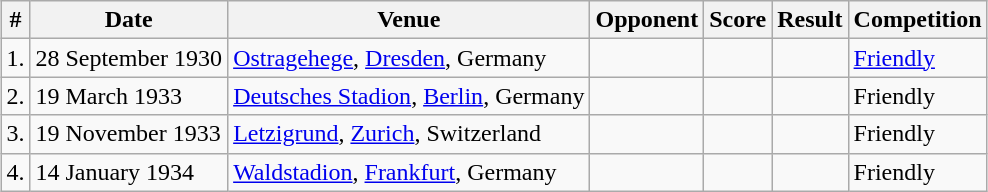<table class="wikitable collapsible collapsed" " style="margin:auto;">
<tr>
<th>#</th>
<th>Date</th>
<th>Venue</th>
<th>Opponent</th>
<th>Score</th>
<th>Result</th>
<th>Competition</th>
</tr>
<tr>
<td>1.</td>
<td>28 September 1930</td>
<td><a href='#'>Ostragehege</a>, <a href='#'>Dresden</a>, Germany</td>
<td></td>
<td></td>
<td></td>
<td><a href='#'>Friendly</a></td>
</tr>
<tr>
<td>2.</td>
<td>19 March 1933</td>
<td><a href='#'>Deutsches Stadion</a>, <a href='#'>Berlin</a>, Germany</td>
<td></td>
<td></td>
<td></td>
<td>Friendly</td>
</tr>
<tr>
<td>3.</td>
<td>19 November 1933</td>
<td><a href='#'>Letzigrund</a>, <a href='#'>Zurich</a>, Switzerland</td>
<td></td>
<td></td>
<td></td>
<td>Friendly</td>
</tr>
<tr>
<td>4.</td>
<td>14 January 1934</td>
<td><a href='#'>Waldstadion</a>, <a href='#'>Frankfurt</a>, Germany</td>
<td></td>
<td></td>
<td></td>
<td>Friendly</td>
</tr>
</table>
